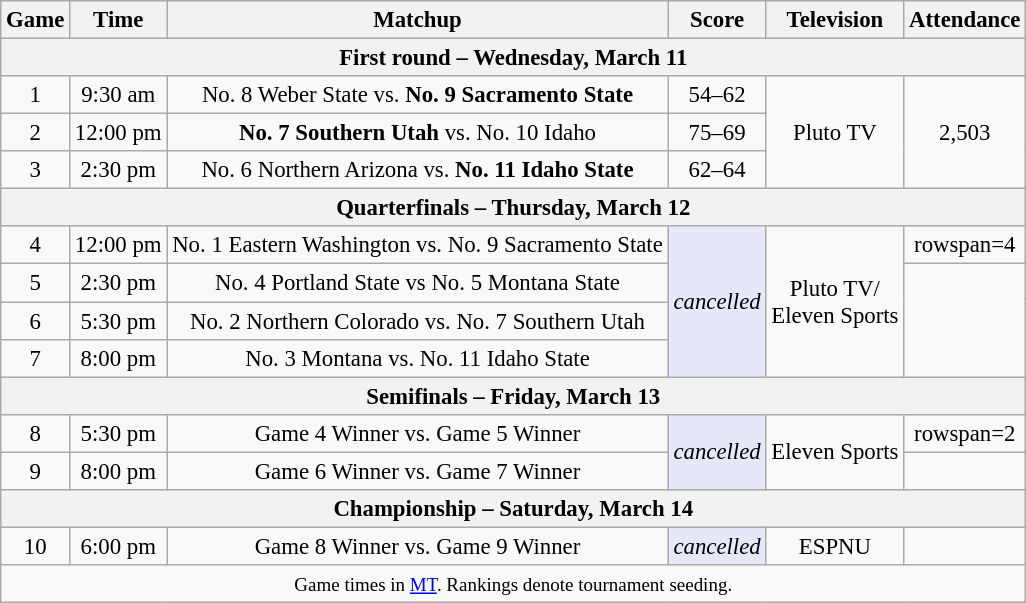<table class="wikitable" style="font-size: 95%; text-align:center">
<tr>
<th>Game</th>
<th>Time</th>
<th>Matchup</th>
<th>Score</th>
<th>Television</th>
<th>Attendance</th>
</tr>
<tr>
<th colspan=7>First round – Wednesday, March 11</th>
</tr>
<tr>
<td>1</td>
<td>9:30 am</td>
<td>No. 8 Weber State vs. <strong>No. 9 Sacramento State</strong></td>
<td>54–62</td>
<td rowspan=3>Pluto TV</td>
<td rowspan=3>2,503</td>
</tr>
<tr>
<td>2</td>
<td>12:00 pm</td>
<td><strong>No. 7 Southern Utah</strong> vs. No. 10 Idaho</td>
<td>75–69</td>
</tr>
<tr>
<td>3</td>
<td>2:30 pm</td>
<td>No. 6 Northern Arizona vs. <strong>No. 11 Idaho State</strong></td>
<td>62–64</td>
</tr>
<tr>
<th colspan=7>Quarterfinals – Thursday, March 12</th>
</tr>
<tr>
<td>4</td>
<td>12:00 pm</td>
<td>No. 1 Eastern Washington vs. No. 9 Sacramento State</td>
<td rowspan=4 style="background:#E6E8FA;"><em>cancelled</em></td>
<td rowspan=4>Pluto TV/<br>Eleven Sports</td>
<td>rowspan=4</td>
</tr>
<tr>
<td>5</td>
<td>2:30 pm</td>
<td>No. 4 Portland State vs No. 5 Montana State</td>
</tr>
<tr>
<td>6</td>
<td>5:30 pm</td>
<td>No. 2 Northern Colorado vs. No. 7 Southern Utah</td>
</tr>
<tr>
<td>7</td>
<td>8:00 pm</td>
<td>No. 3 Montana vs. No. 11 Idaho State</td>
</tr>
<tr>
<th colspan=7>Semifinals – Friday, March 13</th>
</tr>
<tr>
<td>8</td>
<td>5:30 pm</td>
<td>Game 4 Winner vs. Game 5 Winner</td>
<td rowspan=2 style="background:#E6E8FA;"><em>cancelled</em></td>
<td rowspan=2>Eleven Sports</td>
<td>rowspan=2</td>
</tr>
<tr>
<td>9</td>
<td>8:00 pm</td>
<td>Game 6 Winner vs. Game 7 Winner</td>
</tr>
<tr>
<th colspan=7>Championship – Saturday, March 14</th>
</tr>
<tr>
<td>10</td>
<td>6:00 pm</td>
<td>Game 8 Winner vs. Game 9 Winner</td>
<td style="background:#E6E8FA;"><em>cancelled</em></td>
<td>ESPNU</td>
<td></td>
</tr>
<tr>
<td colspan=6><small>Game times in <a href='#'>MT</a>. Rankings denote tournament seeding.</small></td>
</tr>
</table>
